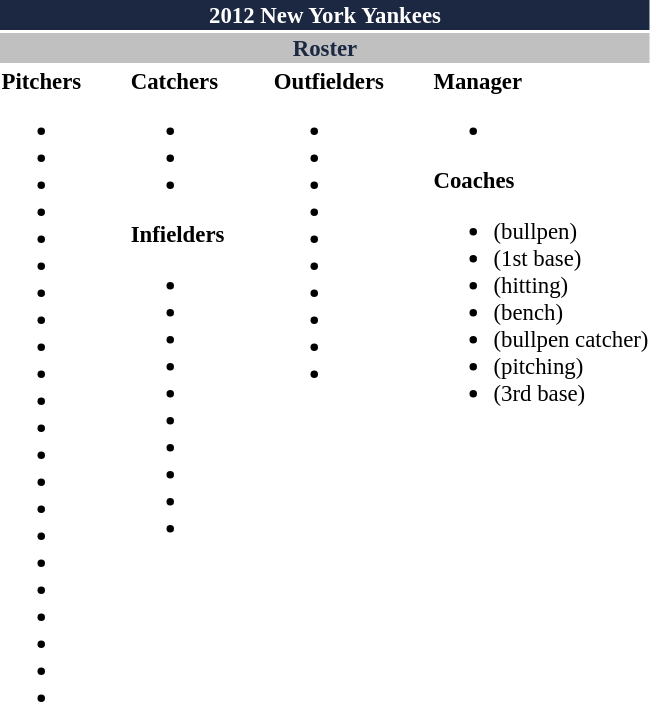<table class="toccolours" style="font-size: 95%;">
<tr>
<th colspan="10" style="background:#1c2841; color:white; text-align:center;">2012 New York Yankees</th>
</tr>
<tr>
<td colspan="10" style="background:silver; color:#1c2841; text-align:center;"><strong>Roster</strong></td>
</tr>
<tr>
<td valign="top"><strong>Pitchers</strong><br><ul><li></li><li></li><li></li><li></li><li></li><li></li><li></li><li></li><li></li><li></li><li></li><li></li><li></li><li></li><li></li><li></li><li></li><li></li><li></li><li></li><li></li><li></li></ul></td>
<td style="width:25px;"></td>
<td valign="top"><strong>Catchers</strong><br><ul><li></li><li></li><li></li></ul><strong>Infielders</strong><ul><li></li><li></li><li></li><li></li><li></li><li></li><li></li><li></li><li></li><li></li></ul></td>
<td style="width:25px;"></td>
<td valign="top"><strong>Outfielders</strong><br><ul><li></li><li></li><li></li><li></li><li></li><li></li><li></li><li></li><li></li><li></li></ul></td>
<td style="width:25px;"></td>
<td valign="top"><strong>Manager</strong><br><ul><li></li></ul><strong>Coaches</strong><ul><li> (bullpen)</li><li>  (1st base)</li><li>  (hitting)</li><li> (bench)</li><li> (bullpen catcher)</li><li> (pitching)</li><li> (3rd base)</li></ul></td>
</tr>
</table>
